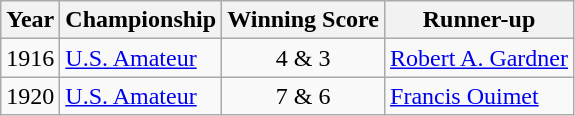<table class="wikitable">
<tr>
<th>Year</th>
<th>Championship</th>
<th>Winning Score</th>
<th>Runner-up</th>
</tr>
<tr>
<td>1916</td>
<td><a href='#'>U.S. Amateur</a></td>
<td align=center>4 & 3</td>
<td> <a href='#'>Robert A. Gardner</a></td>
</tr>
<tr>
<td>1920</td>
<td><a href='#'>U.S. Amateur</a></td>
<td align=center>7 & 6</td>
<td> <a href='#'>Francis Ouimet</a></td>
</tr>
</table>
